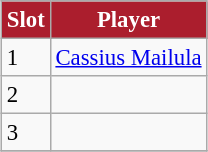<table class="wikitable" style="text-align:left; margin-left:1em; font-size:95%;">
<tr>
<th style="background:#AB1E2D; color:white; text-align:center;">Slot</th>
<th style="background:#AB1E2D; color:white; text-align:center;">Player</th>
</tr>
<tr>
<td>1</td>
<td> <a href='#'>Cassius Mailula</a></td>
</tr>
<tr>
<td>2</td>
<td></td>
</tr>
<tr>
<td>3</td>
<td></td>
</tr>
<tr>
</tr>
</table>
